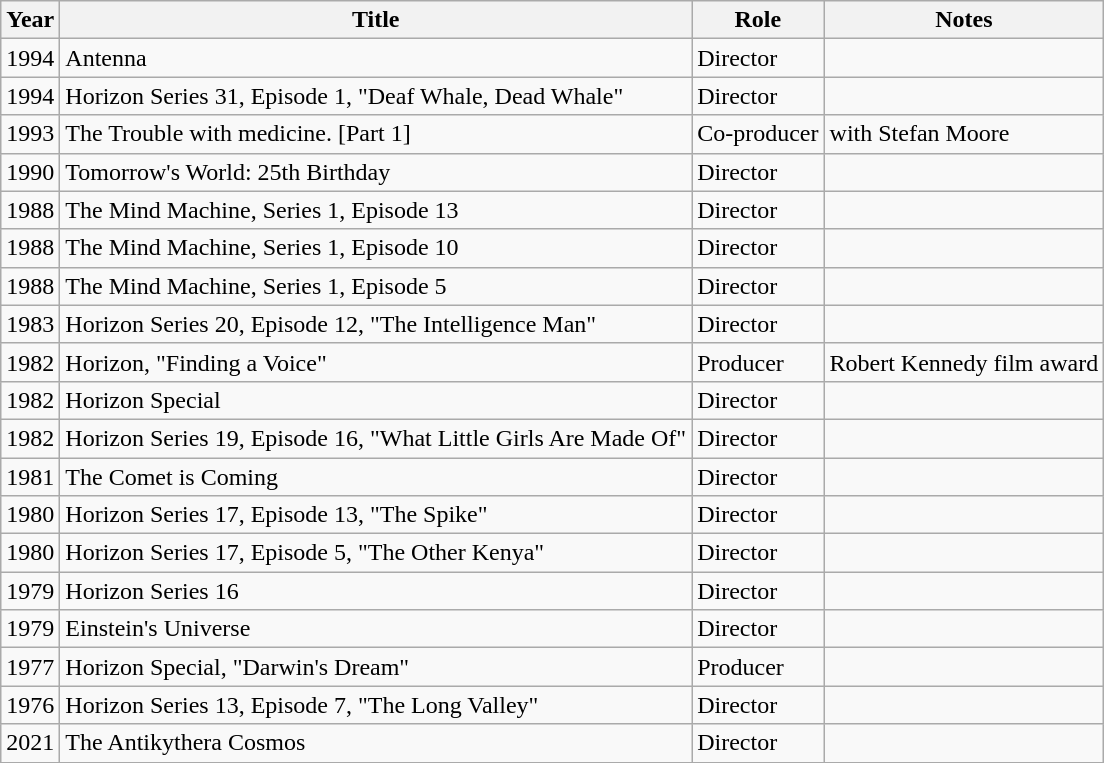<table class="wikitable sortable">
<tr>
<th>Year</th>
<th>Title</th>
<th>Role</th>
<th>Notes</th>
</tr>
<tr>
<td>1994</td>
<td>Antenna</td>
<td>Director</td>
<td></td>
</tr>
<tr>
<td>1994</td>
<td>Horizon Series 31, Episode 1, "Deaf Whale, Dead Whale"</td>
<td>Director</td>
<td></td>
</tr>
<tr>
<td>1993</td>
<td>The Trouble with medicine. [Part 1]</td>
<td>Co-producer</td>
<td>with Stefan Moore</td>
</tr>
<tr>
<td>1990</td>
<td>Tomorrow's World: 25th Birthday</td>
<td>Director</td>
<td></td>
</tr>
<tr>
<td>1988</td>
<td>The Mind Machine, Series 1, Episode 13</td>
<td>Director</td>
<td></td>
</tr>
<tr>
<td>1988</td>
<td>The Mind Machine, Series 1, Episode 10</td>
<td>Director</td>
<td></td>
</tr>
<tr>
<td>1988</td>
<td>The Mind Machine, Series 1, Episode 5</td>
<td>Director</td>
<td></td>
</tr>
<tr>
<td>1983</td>
<td>Horizon Series 20, Episode 12, "The Intelligence Man"</td>
<td>Director</td>
<td></td>
</tr>
<tr>
<td>1982</td>
<td>Horizon, "Finding a Voice"</td>
<td>Producer</td>
<td>Robert Kennedy film award</td>
</tr>
<tr>
<td>1982</td>
<td>Horizon Special</td>
<td>Director</td>
<td></td>
</tr>
<tr>
<td>1982</td>
<td>Horizon Series 19, Episode 16, "What Little Girls Are Made Of"</td>
<td>Director</td>
<td></td>
</tr>
<tr>
<td>1981</td>
<td>The Comet is Coming</td>
<td>Director</td>
<td></td>
</tr>
<tr>
<td>1980</td>
<td>Horizon Series 17, Episode 13, "The Spike"</td>
<td>Director</td>
<td></td>
</tr>
<tr>
<td>1980</td>
<td>Horizon Series 17, Episode 5, "The Other Kenya"</td>
<td>Director</td>
<td></td>
</tr>
<tr>
<td>1979</td>
<td>Horizon Series 16</td>
<td>Director</td>
<td></td>
</tr>
<tr>
<td>1979</td>
<td>Einstein's Universe</td>
<td>Director</td>
<td></td>
</tr>
<tr>
<td>1977</td>
<td>Horizon Special, "Darwin's Dream"</td>
<td>Producer</td>
<td></td>
</tr>
<tr>
<td>1976</td>
<td>Horizon Series 13, Episode 7, "The Long Valley"</td>
<td>Director</td>
<td></td>
</tr>
<tr>
<td>2021</td>
<td>The Antikythera Cosmos</td>
<td>Director</td>
<td></td>
</tr>
</table>
